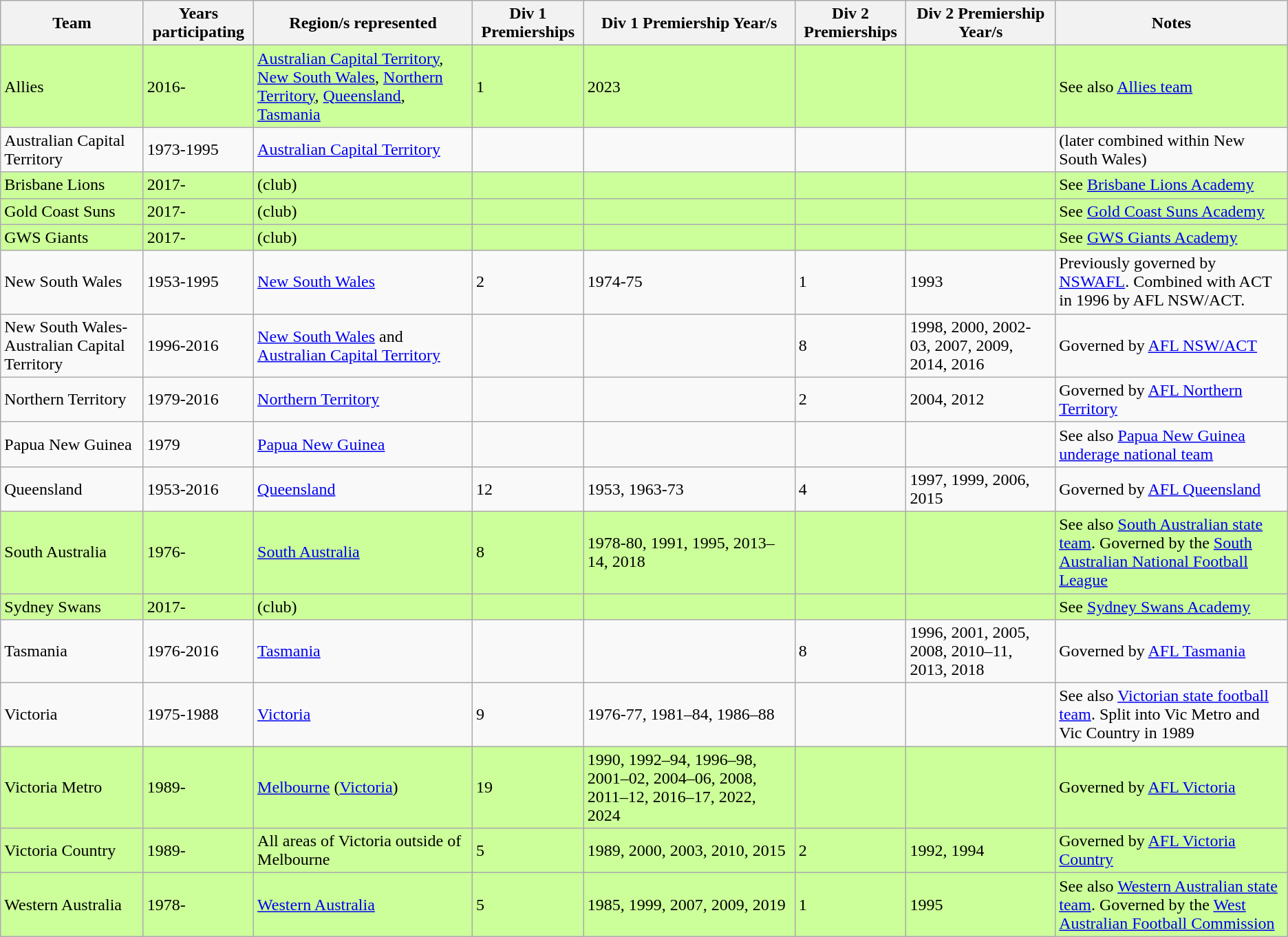<table class="wikitable sortable">
<tr>
<th>Team</th>
<th>Years participating</th>
<th>Region/s represented</th>
<th>Div 1 Premierships</th>
<th>Div 1 Premiership Year/s</th>
<th>Div 2 Premierships</th>
<th>Div 2 Premiership Year/s</th>
<th>Notes</th>
</tr>
<tr bgcolor=#CCFF99>
<td>Allies</td>
<td>2016-</td>
<td><a href='#'>Australian Capital Territory</a>, <a href='#'>New South Wales</a>, <a href='#'>Northern Territory</a>, <a href='#'>Queensland</a>, <a href='#'>Tasmania</a></td>
<td>1</td>
<td>2023</td>
<td></td>
<td></td>
<td>See also <a href='#'>Allies team</a></td>
</tr>
<tr>
<td>Australian Capital Territory</td>
<td>1973-1995</td>
<td> <a href='#'>Australian Capital Territory</a></td>
<td></td>
<td></td>
<td></td>
<td></td>
<td> (later combined within New South Wales)</td>
</tr>
<tr bgcolor=#CCFF99>
<td>Brisbane Lions</td>
<td>2017-</td>
<td>(club)</td>
<td></td>
<td></td>
<td></td>
<td></td>
<td>See <a href='#'>Brisbane Lions Academy</a></td>
</tr>
<tr bgcolor=#CCFF99>
<td>Gold Coast Suns</td>
<td>2017-</td>
<td>(club)</td>
<td></td>
<td></td>
<td></td>
<td></td>
<td>See <a href='#'>Gold Coast Suns Academy</a></td>
</tr>
<tr bgcolor=#CCFF99>
<td>GWS Giants</td>
<td>2017-</td>
<td>(club)</td>
<td></td>
<td></td>
<td></td>
<td></td>
<td>See <a href='#'>GWS Giants Academy</a></td>
</tr>
<tr>
<td>New South Wales</td>
<td>1953-1995</td>
<td> <a href='#'>New South Wales</a></td>
<td>2</td>
<td>1974-75</td>
<td>1</td>
<td>1993</td>
<td>Previously governed by <a href='#'>NSWAFL</a>. Combined with ACT in 1996 by AFL NSW/ACT.</td>
</tr>
<tr>
<td>New South Wales-Australian Capital Territory</td>
<td>1996-2016</td>
<td> <a href='#'>New South Wales</a> and  <a href='#'>Australian Capital Territory</a></td>
<td></td>
<td></td>
<td>8</td>
<td>1998, 2000, 2002-03, 2007, 2009, 2014, 2016</td>
<td> Governed by <a href='#'>AFL NSW/ACT</a></td>
</tr>
<tr>
<td>Northern Territory</td>
<td>1979-2016</td>
<td> <a href='#'>Northern Territory</a></td>
<td></td>
<td></td>
<td>2</td>
<td>2004, 2012</td>
<td>Governed by <a href='#'>AFL Northern Territory</a></td>
</tr>
<tr>
<td>Papua New Guinea</td>
<td>1979</td>
<td> <a href='#'>Papua New Guinea</a></td>
<td></td>
<td></td>
<td></td>
<td></td>
<td>See also <a href='#'>Papua New Guinea underage national team</a></td>
</tr>
<tr>
<td>Queensland</td>
<td>1953-2016</td>
<td> <a href='#'>Queensland</a></td>
<td>12</td>
<td>1953, 1963-73</td>
<td>4</td>
<td>1997, 1999, 2006, 2015</td>
<td>Governed by <a href='#'>AFL Queensland</a></td>
</tr>
<tr bgcolor=#CCFF99>
<td>South Australia</td>
<td>1976-</td>
<td> <a href='#'>South Australia</a></td>
<td>8</td>
<td>1978-80, 1991, 1995, 2013–14, 2018</td>
<td></td>
<td></td>
<td>See also <a href='#'>South Australian state team</a>. Governed by the <a href='#'>South Australian National Football League</a></td>
</tr>
<tr bgcolor=#CCFF99>
<td>Sydney Swans</td>
<td>2017-</td>
<td>(club)</td>
<td></td>
<td></td>
<td></td>
<td></td>
<td>See <a href='#'>Sydney Swans Academy</a></td>
</tr>
<tr>
<td>Tasmania</td>
<td>1976-2016</td>
<td> <a href='#'>Tasmania</a></td>
<td></td>
<td></td>
<td>8</td>
<td>1996, 2001, 2005, 2008, 2010–11, 2013, 2018</td>
<td>Governed by <a href='#'>AFL Tasmania</a></td>
</tr>
<tr>
<td>Victoria</td>
<td>1975-1988</td>
<td> <a href='#'>Victoria</a></td>
<td>9</td>
<td>1976-77, 1981–84, 1986–88</td>
<td></td>
<td></td>
<td>See also <a href='#'>Victorian state football team</a>. Split into Vic Metro and Vic Country in 1989</td>
</tr>
<tr bgcolor=#CCFF99>
<td>Victoria Metro</td>
<td>1989-</td>
<td> <a href='#'>Melbourne</a> (<a href='#'>Victoria</a>)</td>
<td>19</td>
<td>1990, 1992–94, 1996–98, 2001–02, 2004–06, 2008, 2011–12, 2016–17, 2022, 2024</td>
<td></td>
<td></td>
<td>Governed by <a href='#'>AFL Victoria</a></td>
</tr>
<tr bgcolor=#CCFF99>
<td>Victoria Country</td>
<td>1989-</td>
<td> All areas of Victoria outside of Melbourne</td>
<td>5</td>
<td>1989, 2000, 2003, 2010, 2015</td>
<td>2</td>
<td>1992, 1994</td>
<td>Governed by <a href='#'>AFL Victoria Country</a></td>
</tr>
<tr bgcolor=#CCFF99>
<td>Western Australia</td>
<td>1978-</td>
<td> <a href='#'>Western Australia</a></td>
<td>5</td>
<td>1985, 1999, 2007, 2009, 2019</td>
<td>1</td>
<td>1995</td>
<td>See also <a href='#'>Western Australian state team</a>. Governed by the <a href='#'>West Australian Football Commission</a></td>
</tr>
</table>
